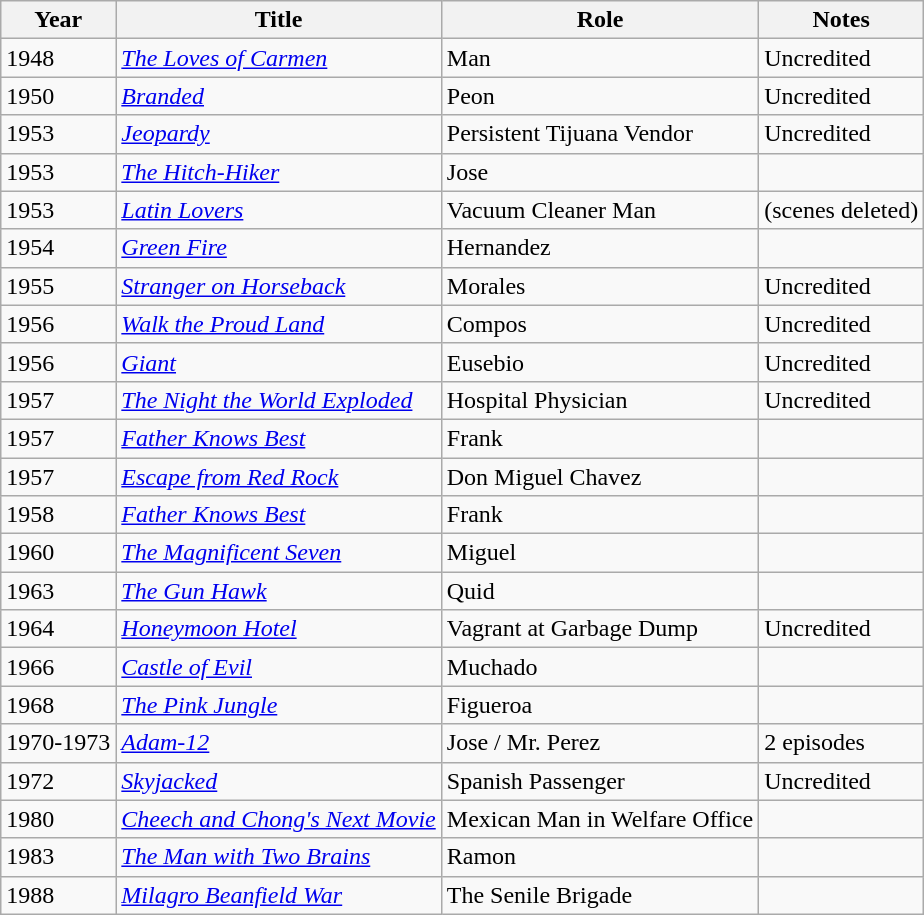<table class="wikitable">
<tr>
<th>Year</th>
<th>Title</th>
<th>Role</th>
<th>Notes</th>
</tr>
<tr>
<td>1948</td>
<td><em><a href='#'>The Loves of Carmen</a></em></td>
<td>Man</td>
<td>Uncredited</td>
</tr>
<tr>
<td>1950</td>
<td><em><a href='#'>Branded</a></em></td>
<td>Peon</td>
<td>Uncredited</td>
</tr>
<tr>
<td>1953</td>
<td><em><a href='#'>Jeopardy</a></em></td>
<td>Persistent Tijuana Vendor</td>
<td>Uncredited</td>
</tr>
<tr>
<td>1953</td>
<td><em><a href='#'>The Hitch-Hiker</a></em></td>
<td>Jose</td>
<td></td>
</tr>
<tr>
<td>1953</td>
<td><em><a href='#'>Latin Lovers</a></em></td>
<td>Vacuum Cleaner Man</td>
<td>(scenes deleted)</td>
</tr>
<tr>
<td>1954</td>
<td><em><a href='#'>Green Fire</a></em></td>
<td>Hernandez</td>
<td></td>
</tr>
<tr>
<td>1955</td>
<td><em><a href='#'>Stranger on Horseback</a></em></td>
<td>Morales</td>
<td>Uncredited</td>
</tr>
<tr>
<td>1956</td>
<td><em><a href='#'>Walk the Proud Land</a></em></td>
<td>Compos</td>
<td>Uncredited</td>
</tr>
<tr>
<td>1956</td>
<td><em><a href='#'>Giant</a></em></td>
<td>Eusebio</td>
<td>Uncredited</td>
</tr>
<tr>
<td>1957</td>
<td><em><a href='#'>The Night the World Exploded</a></em></td>
<td>Hospital Physician</td>
<td>Uncredited</td>
</tr>
<tr>
<td>1957</td>
<td><em><a href='#'>Father Knows Best</a></em></td>
<td>Frank</td>
<td></td>
</tr>
<tr>
<td>1957</td>
<td><em><a href='#'>Escape from Red Rock</a></em></td>
<td>Don Miguel Chavez</td>
<td></td>
</tr>
<tr>
<td>1958</td>
<td><em><a href='#'>Father Knows Best</a></em></td>
<td>Frank</td>
<td></td>
</tr>
<tr>
<td>1960</td>
<td><em><a href='#'>The Magnificent Seven</a></em></td>
<td>Miguel</td>
<td></td>
</tr>
<tr>
<td>1963</td>
<td><em><a href='#'>The Gun Hawk</a></em></td>
<td>Quid</td>
<td></td>
</tr>
<tr>
<td>1964</td>
<td><em><a href='#'>Honeymoon Hotel</a></em></td>
<td>Vagrant at Garbage Dump</td>
<td>Uncredited</td>
</tr>
<tr>
<td>1966</td>
<td><em><a href='#'>Castle of Evil</a></em></td>
<td>Muchado</td>
<td></td>
</tr>
<tr>
<td>1968</td>
<td><em><a href='#'>The Pink Jungle</a></em></td>
<td>Figueroa</td>
<td></td>
</tr>
<tr>
<td>1970-1973</td>
<td><em><a href='#'>Adam-12</a></em></td>
<td>Jose / Mr. Perez</td>
<td>2 episodes</td>
</tr>
<tr>
<td>1972</td>
<td><em><a href='#'>Skyjacked</a></em></td>
<td>Spanish Passenger</td>
<td>Uncredited</td>
</tr>
<tr>
<td>1980</td>
<td><em><a href='#'>Cheech and Chong's Next Movie</a></em></td>
<td>Mexican Man in Welfare Office</td>
<td></td>
</tr>
<tr>
<td>1983</td>
<td><em><a href='#'>The Man with Two Brains</a></em></td>
<td>Ramon</td>
<td></td>
</tr>
<tr>
<td>1988</td>
<td><em><a href='#'>Milagro Beanfield War</a></em></td>
<td>The Senile Brigade</td>
<td></td>
</tr>
</table>
